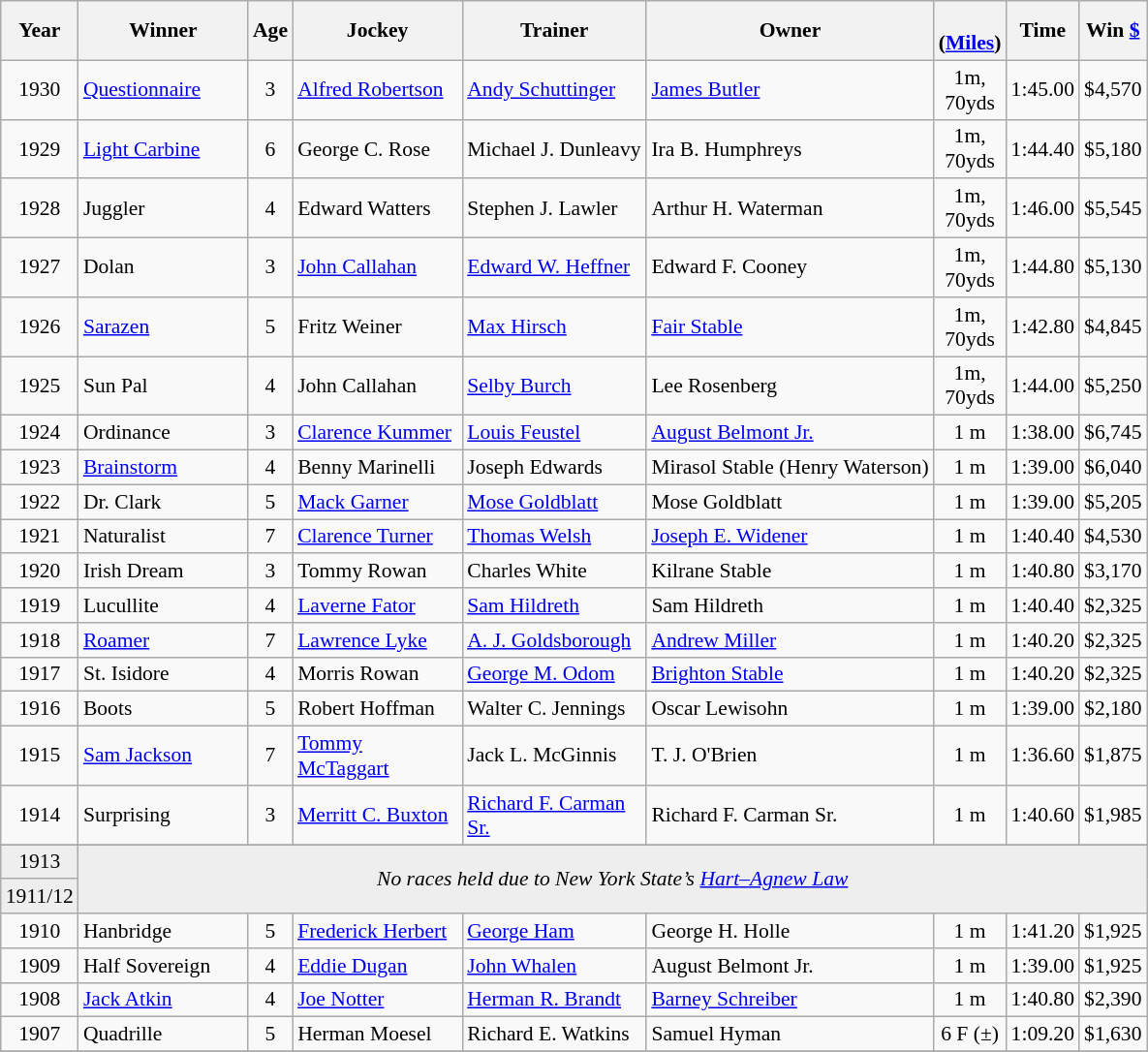<table class="wikitable sortable" style="font-size:90%">
<tr>
<th style="width:30px">Year</th>
<th style="width:110px">Winner</th>
<th style="width:20px">Age</th>
<th style="width:110px">Jockey</th>
<th style="width:120px">Trainer</th>
<th>Owner<br></th>
<th style="width:25px"><br> <span>(<a href='#'>Miles</a>)</span></th>
<th style="width:25px">Time</th>
<th style="width:35px">Win <a href='#'>$</a></th>
</tr>
<tr>
<td align=center>1930</td>
<td><a href='#'>Questionnaire</a></td>
<td align=center>3</td>
<td><a href='#'>Alfred Robertson</a></td>
<td><a href='#'>Andy Schuttinger</a></td>
<td><a href='#'>James Butler</a></td>
<td align=center>1m, 70yds</td>
<td>1:45.00</td>
<td>$4,570</td>
</tr>
<tr>
<td align=center>1929</td>
<td><a href='#'>Light Carbine</a></td>
<td align=center>6</td>
<td>George C. Rose</td>
<td>Michael J. Dunleavy</td>
<td>Ira B. Humphreys</td>
<td align=center>1m, 70yds</td>
<td>1:44.40</td>
<td>$5,180</td>
</tr>
<tr>
<td align=center>1928</td>
<td>Juggler</td>
<td align=center>4</td>
<td>Edward Watters</td>
<td>Stephen J. Lawler</td>
<td>Arthur H. Waterman</td>
<td align=center>1m, 70yds</td>
<td>1:46.00</td>
<td>$5,545</td>
</tr>
<tr>
<td align=center>1927</td>
<td>Dolan</td>
<td align=center>3</td>
<td><a href='#'>John Callahan</a></td>
<td><a href='#'>Edward W. Heffner</a></td>
<td>Edward F. Cooney</td>
<td align=center>1m, 70yds</td>
<td>1:44.80</td>
<td>$5,130</td>
</tr>
<tr>
<td align=center>1926</td>
<td><a href='#'>Sarazen</a></td>
<td align=center>5</td>
<td>Fritz Weiner</td>
<td><a href='#'>Max Hirsch</a></td>
<td><a href='#'>Fair Stable</a></td>
<td align=center>1m, 70yds</td>
<td>1:42.80</td>
<td>$4,845</td>
</tr>
<tr>
<td align=center>1925</td>
<td>Sun Pal</td>
<td align=center>4</td>
<td>John Callahan</td>
<td><a href='#'>Selby Burch</a></td>
<td>Lee Rosenberg</td>
<td align=center>1m, 70yds</td>
<td>1:44.00</td>
<td>$5,250</td>
</tr>
<tr>
<td align=center>1924</td>
<td>Ordinance</td>
<td align=center>3</td>
<td><a href='#'>Clarence Kummer</a></td>
<td><a href='#'>Louis Feustel</a></td>
<td><a href='#'>August Belmont Jr.</a></td>
<td align=center>1 m</td>
<td>1:38.00</td>
<td>$6,745</td>
</tr>
<tr>
<td align=center>1923</td>
<td><a href='#'>Brainstorm</a></td>
<td align=center>4</td>
<td>Benny Marinelli</td>
<td>Joseph Edwards</td>
<td>Mirasol Stable (Henry Waterson)</td>
<td align=center>1 m</td>
<td>1:39.00</td>
<td>$6,040</td>
</tr>
<tr>
<td align=center>1922</td>
<td>Dr. Clark</td>
<td align=center>5</td>
<td><a href='#'>Mack Garner</a></td>
<td><a href='#'>Mose Goldblatt</a></td>
<td>Mose Goldblatt</td>
<td align=center>1 m</td>
<td>1:39.00</td>
<td>$5,205</td>
</tr>
<tr>
<td align=center>1921</td>
<td>Naturalist</td>
<td align=center>7</td>
<td><a href='#'>Clarence Turner</a></td>
<td><a href='#'>Thomas Welsh</a></td>
<td><a href='#'>Joseph E. Widener</a></td>
<td align=center>1 m</td>
<td>1:40.40</td>
<td>$4,530</td>
</tr>
<tr>
<td align=center>1920</td>
<td>Irish Dream</td>
<td align=center>3</td>
<td>Tommy Rowan</td>
<td>Charles White</td>
<td>Kilrane Stable</td>
<td align=center>1 m</td>
<td>1:40.80</td>
<td>$3,170</td>
</tr>
<tr>
<td align=center>1919</td>
<td>Lucullite</td>
<td align=center>4</td>
<td><a href='#'>Laverne Fator</a></td>
<td><a href='#'>Sam Hildreth</a></td>
<td>Sam Hildreth</td>
<td align=center>1 m</td>
<td>1:40.40</td>
<td>$2,325</td>
</tr>
<tr>
<td align=center>1918</td>
<td><a href='#'>Roamer</a></td>
<td align=center>7</td>
<td><a href='#'>Lawrence Lyke</a></td>
<td><a href='#'>A. J. Goldsborough</a></td>
<td><a href='#'>Andrew Miller</a></td>
<td align=center>1 m</td>
<td>1:40.20</td>
<td>$2,325</td>
</tr>
<tr>
<td align=center>1917</td>
<td>St. Isidore</td>
<td align=center>4</td>
<td>Morris Rowan</td>
<td><a href='#'>George M. Odom</a></td>
<td><a href='#'>Brighton Stable</a></td>
<td align=center>1 m</td>
<td>1:40.20</td>
<td>$2,325</td>
</tr>
<tr>
<td align=center>1916</td>
<td>Boots</td>
<td align=center>5</td>
<td>Robert Hoffman</td>
<td>Walter C. Jennings</td>
<td>Oscar Lewisohn</td>
<td align=center>1 m</td>
<td>1:39.00</td>
<td>$2,180</td>
</tr>
<tr>
<td align=center>1915</td>
<td><a href='#'>Sam Jackson</a></td>
<td align=center>7</td>
<td><a href='#'>Tommy McTaggart</a></td>
<td>Jack L. McGinnis</td>
<td>T. J. O'Brien</td>
<td align=center>1 m</td>
<td>1:36.60</td>
<td>$1,875</td>
</tr>
<tr>
<td align=center>1914</td>
<td>Surprising</td>
<td align=center>3</td>
<td><a href='#'>Merritt C. Buxton</a></td>
<td><a href='#'>Richard F. Carman Sr.</a></td>
<td>Richard F. Carman Sr.</td>
<td align=center>1 m</td>
<td>1:40.60</td>
<td>$1,985</td>
</tr>
<tr>
</tr>
<tr style="background:#eee;">
<td align=center>1913</td>
<td rowspan="2" colspan="8" style="text-align:center;"><em>No races held due to New York State’s <a href='#'>Hart–Agnew Law</a></em></td>
</tr>
<tr style="background:#eee;">
<td align=center>1911/12</td>
</tr>
<tr>
<td align=center>1910</td>
<td>Hanbridge</td>
<td align=center>5</td>
<td><a href='#'>Frederick Herbert</a></td>
<td><a href='#'>George Ham</a></td>
<td>George H. Holle</td>
<td align=center>1 m</td>
<td>1:41.20</td>
<td>$1,925</td>
</tr>
<tr>
<td align=center>1909</td>
<td>Half Sovereign</td>
<td align=center>4</td>
<td><a href='#'>Eddie Dugan</a></td>
<td><a href='#'>John Whalen</a></td>
<td>August Belmont Jr.</td>
<td align=center>1 m</td>
<td>1:39.00</td>
<td>$1,925</td>
</tr>
<tr>
<td align=center>1908</td>
<td><a href='#'>Jack Atkin</a></td>
<td align=center>4</td>
<td><a href='#'>Joe Notter</a></td>
<td><a href='#'>Herman R. Brandt</a></td>
<td><a href='#'>Barney Schreiber</a></td>
<td align=center>1 m</td>
<td>1:40.80</td>
<td>$2,390</td>
</tr>
<tr>
<td align=center>1907</td>
<td>Quadrille</td>
<td align=center>5</td>
<td>Herman Moesel</td>
<td>Richard E. Watkins</td>
<td>Samuel Hyman</td>
<td align=center>6 F (±)</td>
<td>1:09.20</td>
<td>$1,630</td>
</tr>
<tr>
</tr>
</table>
